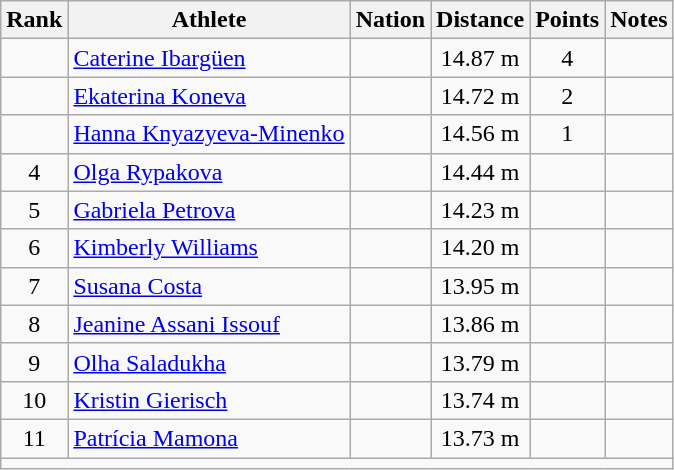<table class="wikitable mw-datatable sortable" style="text-align:center;">
<tr>
<th>Rank</th>
<th>Athlete</th>
<th>Nation</th>
<th>Distance</th>
<th>Points</th>
<th>Notes</th>
</tr>
<tr>
<td></td>
<td align=left><a href='#'>Caterine Ibargüen</a></td>
<td align=left></td>
<td>14.87 m </td>
<td>4</td>
<td></td>
</tr>
<tr>
<td></td>
<td align=left><a href='#'>Ekaterina Koneva</a></td>
<td align=left></td>
<td>14.72 m </td>
<td>2</td>
<td></td>
</tr>
<tr>
<td></td>
<td align=left><a href='#'>Hanna Knyazyeva-Minenko</a></td>
<td align=left></td>
<td>14.56 m </td>
<td>1</td>
<td></td>
</tr>
<tr>
<td>4</td>
<td align=left><a href='#'>Olga Rypakova</a></td>
<td align=left></td>
<td>14.44 m </td>
<td></td>
<td></td>
</tr>
<tr>
<td>5</td>
<td align=left><a href='#'>Gabriela Petrova</a></td>
<td align=left></td>
<td>14.23 m </td>
<td></td>
<td></td>
</tr>
<tr>
<td>6</td>
<td align=left><a href='#'>Kimberly Williams</a></td>
<td align=left></td>
<td>14.20 m </td>
<td></td>
<td></td>
</tr>
<tr>
<td>7</td>
<td align=left><a href='#'>Susana Costa</a></td>
<td align=left></td>
<td>13.95 m </td>
<td></td>
<td></td>
</tr>
<tr>
<td>8</td>
<td align=left><a href='#'>Jeanine Assani Issouf</a></td>
<td align=left></td>
<td>13.86 m </td>
<td></td>
<td></td>
</tr>
<tr>
<td>9</td>
<td align=left><a href='#'>Olha Saladukha</a></td>
<td align=left></td>
<td>13.79 m </td>
<td></td>
<td></td>
</tr>
<tr>
<td>10</td>
<td align=left><a href='#'>Kristin Gierisch</a></td>
<td align=left></td>
<td>13.74 m </td>
<td></td>
<td></td>
</tr>
<tr>
<td>11</td>
<td align=left><a href='#'>Patrícia Mamona</a></td>
<td align=left></td>
<td>13.73 m </td>
<td></td>
<td></td>
</tr>
<tr class="sortbottom">
<td colspan=6></td>
</tr>
</table>
